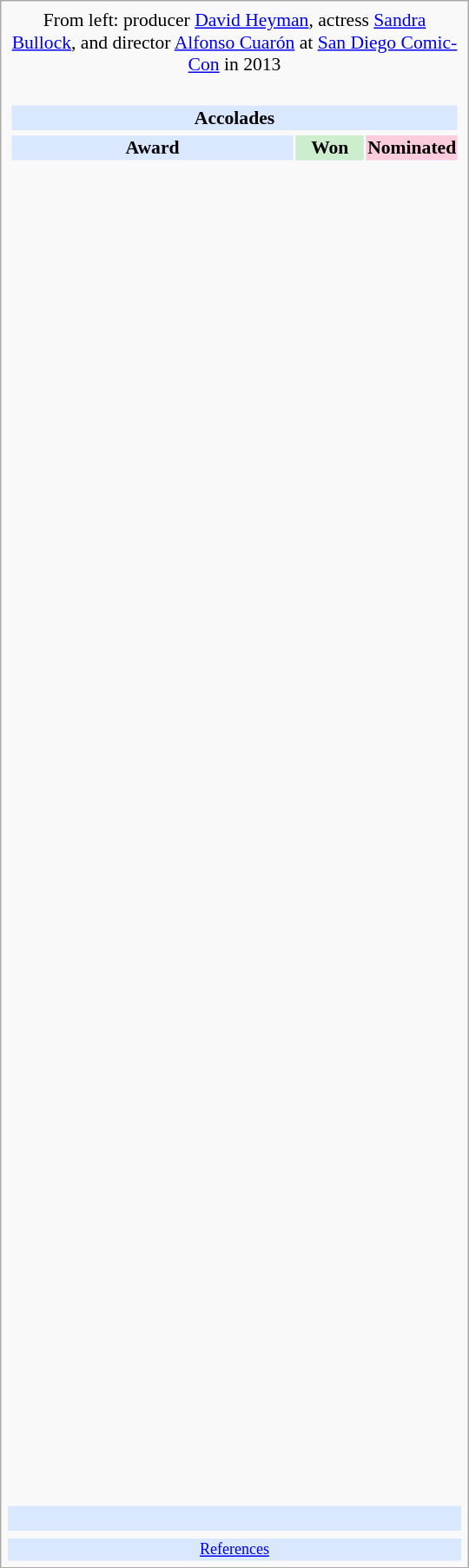<table class="infobox" style="width: 25em; text-align: left; font-size: 90%; vertical-align: middle;">
<tr>
<td colspan="3" style="text-align:center;"> From left: producer <a href='#'>David Heyman</a>, actress <a href='#'>Sandra Bullock</a>, and director <a href='#'>Alfonso Cuarón</a> at <a href='#'>San Diego Comic-Con</a> in 2013</td>
</tr>
<tr>
<td colspan=3><br><table class="collapsible collapsed" width=100%>
<tr>
<th colspan=3 style="background-color: #D9E8FF; text-align: center;">Accolades</th>
</tr>
<tr>
</tr>
<tr style="background:#d9e8ff; text-align:center;">
<td style="text-align:center;"><strong>Award</strong></td>
<td style="text-align:center; background:#cec; text-size:0.9em; width:50px;"><strong>Won</strong></td>
<td style="text-align:center; background:#fcd; text-size:0.9em; width:50px;"><strong>Nominated</strong></td>
</tr>
<tr>
<td style="text-align:center;"><br></td>
<td></td>
<td></td>
</tr>
<tr>
<td style="text-align:center;"><br></td>
<td></td>
<td></td>
</tr>
<tr>
<td style="text-align:center;"><br></td>
<td></td>
<td></td>
</tr>
<tr>
<td style="text-align:center;"><br></td>
<td></td>
<td></td>
</tr>
<tr>
<td style="text-align:center;"><br></td>
<td></td>
<td></td>
</tr>
<tr>
<td style="text-align:center;"><br></td>
<td></td>
<td></td>
</tr>
<tr>
<td style="text-align:center;"><br></td>
<td></td>
<td></td>
</tr>
<tr>
<td style="text-align:center;"><br></td>
<td></td>
<td></td>
</tr>
<tr>
<td style="text-align:center;"><br></td>
<td></td>
<td></td>
</tr>
<tr>
<td style="text-align:center;"><br></td>
<td></td>
<td></td>
</tr>
<tr>
<td style="text-align:center;"><br></td>
<td></td>
<td></td>
</tr>
<tr>
<td style="text-align:center;"><br></td>
<td></td>
<td></td>
</tr>
<tr>
<td style="text-align:center;"><br></td>
<td></td>
<td></td>
</tr>
<tr>
<td style="text-align:center;"><br></td>
<td></td>
<td></td>
</tr>
<tr>
<td style="text-align:center;"><br></td>
<td></td>
<td></td>
</tr>
<tr>
<td style="text-align:center;"><br></td>
<td></td>
<td></td>
</tr>
<tr>
<td style="text-align:center;"><br></td>
<td></td>
<td></td>
</tr>
<tr>
<td style="text-align:center;"><br></td>
<td></td>
<td></td>
</tr>
<tr>
<td style="text-align:center;"><br></td>
<td></td>
<td></td>
</tr>
<tr>
<td style="text-align:center;"><br></td>
<td></td>
<td></td>
</tr>
<tr>
<td style="text-align:center;"><br></td>
<td></td>
<td></td>
</tr>
<tr>
<td style="text-align:center;"><br></td>
<td></td>
<td></td>
</tr>
<tr>
<td style="text-align:center;"><br></td>
<td></td>
<td></td>
</tr>
<tr>
<td style="text-align:center;"><br></td>
<td></td>
<td></td>
</tr>
<tr>
<td style="text-align:center;"><br></td>
<td></td>
<td></td>
</tr>
<tr>
<td style="text-align:center;"><br></td>
<td></td>
<td></td>
</tr>
<tr>
<td style="text-align:center;"><br></td>
<td></td>
<td></td>
</tr>
<tr>
<td style="text-align:center;"><br></td>
<td></td>
<td></td>
</tr>
<tr>
<td style="text-align:center;"><br></td>
<td></td>
<td></td>
</tr>
<tr>
<td style="text-align:center;"><br></td>
<td></td>
<td></td>
</tr>
<tr>
<td style="text-align:center;"><br></td>
<td></td>
<td></td>
</tr>
<tr>
<td style="text-align:center;"><br></td>
<td></td>
<td></td>
</tr>
<tr>
<td style="text-align:center;"><br></td>
<td></td>
<td></td>
</tr>
<tr>
<td style="text-align:center;"><br></td>
<td></td>
<td></td>
</tr>
<tr>
<td style="text-align:center;"><br></td>
<td></td>
<td></td>
</tr>
<tr>
<td style="text-align:center;"><br></td>
<td></td>
<td></td>
</tr>
<tr>
<td style="text-align:center;"><br></td>
<td></td>
<td></td>
</tr>
<tr>
<td style="text-align:center;"><br></td>
<td></td>
<td></td>
</tr>
<tr>
<td style="text-align:center;"><br></td>
<td></td>
<td></td>
</tr>
<tr>
<td style="text-align:center;"><br></td>
<td></td>
<td></td>
</tr>
<tr>
<td style="text-align:center;"><br></td>
<td></td>
<td></td>
</tr>
<tr>
<td style="text-align:center;"><br></td>
<td></td>
<td></td>
</tr>
<tr>
<td style="text-align:center;"><br></td>
<td></td>
<td></td>
</tr>
<tr>
<td style="text-align:center;"><br></td>
<td></td>
<td></td>
</tr>
<tr>
<td style="text-align:center;"><br></td>
<td></td>
<td></td>
</tr>
<tr>
<td style="text-align:center;"><br></td>
<td></td>
<td></td>
</tr>
<tr>
<td style="text-align:center;"><br></td>
<td></td>
<td></td>
</tr>
<tr>
<td style="text-align:center;"><br></td>
<td></td>
<td></td>
</tr>
<tr>
<td style="text-align:center;"><br></td>
<td></td>
<td></td>
</tr>
</table>
</td>
</tr>
<tr style="background:#d9e8ff;">
<td style="text-align:center;" colspan="3"><br></td>
</tr>
<tr>
<td></td>
<td></td>
<td></td>
</tr>
<tr style="background:#d9e8ff;">
<td colspan="3" style="font-size: smaller; text-align:center;"><a href='#'>References</a></td>
</tr>
</table>
